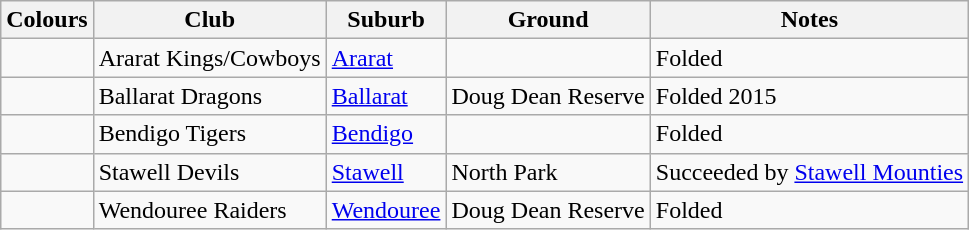<table class="wikitable">
<tr>
<th>Colours</th>
<th>Club</th>
<th>Suburb</th>
<th>Ground</th>
<th>Notes</th>
</tr>
<tr>
<td></td>
<td>Ararat Kings/Cowboys</td>
<td><a href='#'>Ararat</a></td>
<td></td>
<td>Folded</td>
</tr>
<tr>
<td></td>
<td>Ballarat Dragons</td>
<td><a href='#'>Ballarat</a></td>
<td>Doug Dean Reserve</td>
<td>Folded 2015</td>
</tr>
<tr>
<td></td>
<td>Bendigo Tigers</td>
<td><a href='#'>Bendigo</a></td>
<td></td>
<td>Folded</td>
</tr>
<tr>
<td></td>
<td>Stawell Devils</td>
<td><a href='#'>Stawell</a></td>
<td>North Park</td>
<td>Succeeded by <a href='#'>Stawell Mounties</a></td>
</tr>
<tr>
<td></td>
<td>Wendouree Raiders</td>
<td><a href='#'>Wendouree</a></td>
<td>Doug Dean Reserve</td>
<td>Folded</td>
</tr>
</table>
